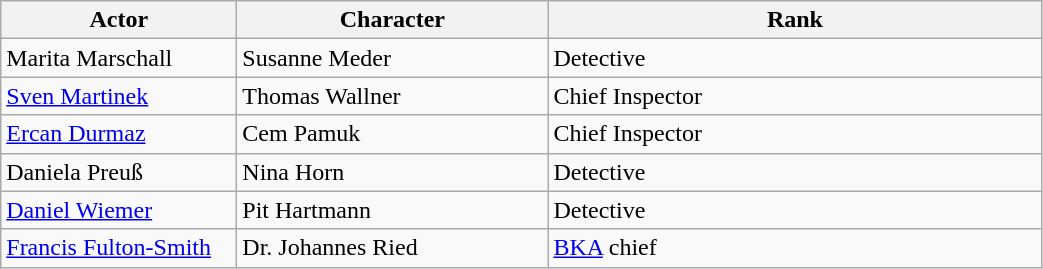<table class="wikitable" width="55%">
<tr>
<th bgcolor="#add8e6" width="150">Actor</th>
<th bgcolor="#add8e6" width="200">Character</th>
<th bgcolor="#add8e6">Rank</th>
</tr>
<tr>
<td>Marita Marschall</td>
<td>Susanne Meder</td>
<td>Detective</td>
</tr>
<tr>
<td><a href='#'>Sven Martinek</a></td>
<td>Thomas Wallner</td>
<td>Chief Inspector</td>
</tr>
<tr>
<td><a href='#'>Ercan Durmaz</a></td>
<td>Cem Pamuk</td>
<td>Chief Inspector</td>
</tr>
<tr>
<td>Daniela Preuß</td>
<td>Nina Horn</td>
<td>Detective</td>
</tr>
<tr>
<td><a href='#'>Daniel Wiemer</a></td>
<td>Pit Hartmann</td>
<td>Detective</td>
</tr>
<tr>
<td><a href='#'>Francis Fulton-Smith</a></td>
<td>Dr. Johannes Ried</td>
<td><a href='#'>BKA</a> chief</td>
</tr>
</table>
